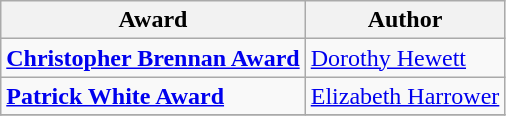<table class="wikitable">
<tr>
<th>Award</th>
<th>Author</th>
</tr>
<tr>
<td><strong><a href='#'>Christopher Brennan Award</a></strong></td>
<td><a href='#'>Dorothy Hewett</a></td>
</tr>
<tr>
<td><strong><a href='#'>Patrick White Award</a></strong></td>
<td><a href='#'>Elizabeth Harrower</a></td>
</tr>
<tr>
</tr>
</table>
